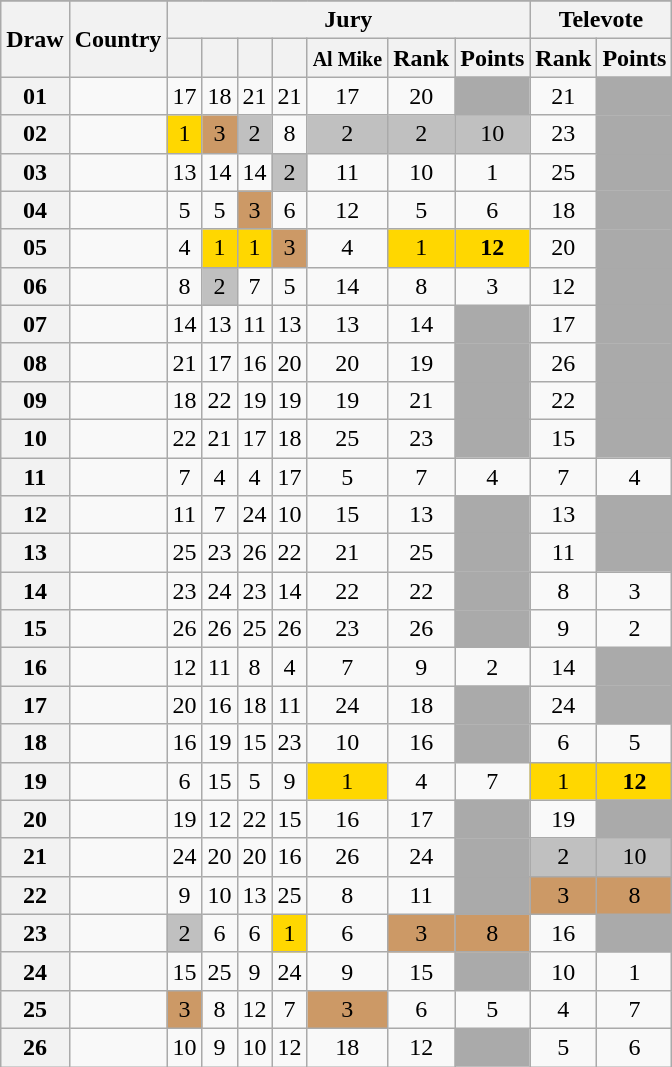<table class="sortable wikitable collapsible plainrowheaders" style="text-align:center;">
<tr>
</tr>
<tr>
<th scope="col" rowspan="2">Draw</th>
<th scope="col" rowspan="2">Country</th>
<th scope="col" colspan="7">Jury</th>
<th scope="col" colspan="2">Televote</th>
</tr>
<tr>
<th scope="col"><small></small></th>
<th scope="col"><small></small></th>
<th scope="col"><small></small></th>
<th scope="col"><small></small></th>
<th scope="col"><small>Al Mike</small></th>
<th scope="col">Rank</th>
<th scope="col">Points</th>
<th scope="col">Rank</th>
<th scope="col">Points</th>
</tr>
<tr>
<th scope="row" style="text-align:center;">01</th>
<td style="text-align:left;"></td>
<td>17</td>
<td>18</td>
<td>21</td>
<td>21</td>
<td>17</td>
<td>20</td>
<td style="background:#AAAAAA;"></td>
<td>21</td>
<td style="background:#AAAAAA;"></td>
</tr>
<tr>
<th scope="row" style="text-align:center;">02</th>
<td style="text-align:left;"></td>
<td style="background:gold;">1</td>
<td style="background:#CC9966;">3</td>
<td style="background:silver;">2</td>
<td>8</td>
<td style="background:silver;">2</td>
<td style="background:silver;">2</td>
<td style="background:silver;">10</td>
<td>23</td>
<td style="background:#AAAAAA;"></td>
</tr>
<tr>
<th scope="row" style="text-align:center;">03</th>
<td style="text-align:left;"></td>
<td>13</td>
<td>14</td>
<td>14</td>
<td style="background:silver;">2</td>
<td>11</td>
<td>10</td>
<td>1</td>
<td>25</td>
<td style="background:#AAAAAA;"></td>
</tr>
<tr>
<th scope="row" style="text-align:center;">04</th>
<td style="text-align:left;"></td>
<td>5</td>
<td>5</td>
<td style="background:#CC9966;">3</td>
<td>6</td>
<td>12</td>
<td>5</td>
<td>6</td>
<td>18</td>
<td style="background:#AAAAAA;"></td>
</tr>
<tr>
<th scope="row" style="text-align:center;">05</th>
<td style="text-align:left;"></td>
<td>4</td>
<td style="background:gold;">1</td>
<td style="background:gold;">1</td>
<td style="background:#CC9966;">3</td>
<td>4</td>
<td style="background:gold;">1</td>
<td style="background:gold;"><strong>12</strong></td>
<td>20</td>
<td style="background:#AAAAAA;"></td>
</tr>
<tr>
<th scope="row" style="text-align:center;">06</th>
<td style="text-align:left;"></td>
<td>8</td>
<td style="background:silver;">2</td>
<td>7</td>
<td>5</td>
<td>14</td>
<td>8</td>
<td>3</td>
<td>12</td>
<td style="background:#AAAAAA;"></td>
</tr>
<tr>
<th scope="row" style="text-align:center;">07</th>
<td style="text-align:left;"></td>
<td>14</td>
<td>13</td>
<td>11</td>
<td>13</td>
<td>13</td>
<td>14</td>
<td style="background:#AAAAAA;"></td>
<td>17</td>
<td style="background:#AAAAAA;"></td>
</tr>
<tr>
<th scope="row" style="text-align:center;">08</th>
<td style="text-align:left;"></td>
<td>21</td>
<td>17</td>
<td>16</td>
<td>20</td>
<td>20</td>
<td>19</td>
<td style="background:#AAAAAA;"></td>
<td>26</td>
<td style="background:#AAAAAA;"></td>
</tr>
<tr>
<th scope="row" style="text-align:center;">09</th>
<td style="text-align:left;"></td>
<td>18</td>
<td>22</td>
<td>19</td>
<td>19</td>
<td>19</td>
<td>21</td>
<td style="background:#AAAAAA;"></td>
<td>22</td>
<td style="background:#AAAAAA;"></td>
</tr>
<tr>
<th scope="row" style="text-align:center;">10</th>
<td style="text-align:left;"></td>
<td>22</td>
<td>21</td>
<td>17</td>
<td>18</td>
<td>25</td>
<td>23</td>
<td style="background:#AAAAAA;"></td>
<td>15</td>
<td style="background:#AAAAAA;"></td>
</tr>
<tr>
<th scope="row" style="text-align:center;">11</th>
<td style="text-align:left;"></td>
<td>7</td>
<td>4</td>
<td>4</td>
<td>17</td>
<td>5</td>
<td>7</td>
<td>4</td>
<td>7</td>
<td>4</td>
</tr>
<tr>
<th scope="row" style="text-align:center;">12</th>
<td style="text-align:left;"></td>
<td>11</td>
<td>7</td>
<td>24</td>
<td>10</td>
<td>15</td>
<td>13</td>
<td style="background:#AAAAAA;"></td>
<td>13</td>
<td style="background:#AAAAAA;"></td>
</tr>
<tr>
<th scope="row" style="text-align:center;">13</th>
<td style="text-align:left;"></td>
<td>25</td>
<td>23</td>
<td>26</td>
<td>22</td>
<td>21</td>
<td>25</td>
<td style="background:#AAAAAA;"></td>
<td>11</td>
<td style="background:#AAAAAA;"></td>
</tr>
<tr>
<th scope="row" style="text-align:center;">14</th>
<td style="text-align:left;"></td>
<td>23</td>
<td>24</td>
<td>23</td>
<td>14</td>
<td>22</td>
<td>22</td>
<td style="background:#AAAAAA;"></td>
<td>8</td>
<td>3</td>
</tr>
<tr>
<th scope="row" style="text-align:center;">15</th>
<td style="text-align:left;"></td>
<td>26</td>
<td>26</td>
<td>25</td>
<td>26</td>
<td>23</td>
<td>26</td>
<td style="background:#AAAAAA;"></td>
<td>9</td>
<td>2</td>
</tr>
<tr>
<th scope="row" style="text-align:center;">16</th>
<td style="text-align:left;"></td>
<td>12</td>
<td>11</td>
<td>8</td>
<td>4</td>
<td>7</td>
<td>9</td>
<td>2</td>
<td>14</td>
<td style="background:#AAAAAA;"></td>
</tr>
<tr>
<th scope="row" style="text-align:center;">17</th>
<td style="text-align:left;"></td>
<td>20</td>
<td>16</td>
<td>18</td>
<td>11</td>
<td>24</td>
<td>18</td>
<td style="background:#AAAAAA;"></td>
<td>24</td>
<td style="background:#AAAAAA;"></td>
</tr>
<tr>
<th scope="row" style="text-align:center;">18</th>
<td style="text-align:left;"></td>
<td>16</td>
<td>19</td>
<td>15</td>
<td>23</td>
<td>10</td>
<td>16</td>
<td style="background:#AAAAAA;"></td>
<td>6</td>
<td>5</td>
</tr>
<tr>
<th scope="row" style="text-align:center;">19</th>
<td style="text-align:left;"></td>
<td>6</td>
<td>15</td>
<td>5</td>
<td>9</td>
<td style="background:gold;">1</td>
<td>4</td>
<td>7</td>
<td style="background:gold;">1</td>
<td style="background:gold;"><strong>12</strong></td>
</tr>
<tr>
<th scope="row" style="text-align:center;">20</th>
<td style="text-align:left;"></td>
<td>19</td>
<td>12</td>
<td>22</td>
<td>15</td>
<td>16</td>
<td>17</td>
<td style="background:#AAAAAA;"></td>
<td>19</td>
<td style="background:#AAAAAA;"></td>
</tr>
<tr>
<th scope="row" style="text-align:center;">21</th>
<td style="text-align:left;"></td>
<td>24</td>
<td>20</td>
<td>20</td>
<td>16</td>
<td>26</td>
<td>24</td>
<td style="background:#AAAAAA;"></td>
<td style="background:silver;">2</td>
<td style="background:silver;">10</td>
</tr>
<tr>
<th scope="row" style="text-align:center;">22</th>
<td style="text-align:left;"></td>
<td>9</td>
<td>10</td>
<td>13</td>
<td>25</td>
<td>8</td>
<td>11</td>
<td style="background:#AAAAAA;"></td>
<td style="background:#CC9966;">3</td>
<td style="background:#CC9966;">8</td>
</tr>
<tr>
<th scope="row" style="text-align:center;">23</th>
<td style="text-align:left;"></td>
<td style="background:silver;">2</td>
<td>6</td>
<td>6</td>
<td style="background:gold;">1</td>
<td>6</td>
<td style="background:#CC9966;">3</td>
<td style="background:#CC9966;">8</td>
<td>16</td>
<td style="background:#AAAAAA;"></td>
</tr>
<tr>
<th scope="row" style="text-align:center;">24</th>
<td style="text-align:left;"></td>
<td>15</td>
<td>25</td>
<td>9</td>
<td>24</td>
<td>9</td>
<td>15</td>
<td style="background:#AAAAAA;"></td>
<td>10</td>
<td>1</td>
</tr>
<tr>
<th scope="row" style="text-align:center;">25</th>
<td style="text-align:left;"></td>
<td style="background:#CC9966;">3</td>
<td>8</td>
<td>12</td>
<td>7</td>
<td style="background:#CC9966;">3</td>
<td>6</td>
<td>5</td>
<td>4</td>
<td>7</td>
</tr>
<tr>
<th scope="row" style="text-align:center;">26</th>
<td style="text-align:left;"></td>
<td>10</td>
<td>9</td>
<td>10</td>
<td>12</td>
<td>18</td>
<td>12</td>
<td style="background:#AAAAAA;"></td>
<td>5</td>
<td>6</td>
</tr>
</table>
